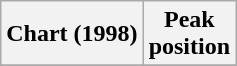<table class="wikitable sortable plainrowheaders" style="text-align:center">
<tr>
<th>Chart (1998)</th>
<th>Peak<br>position</th>
</tr>
<tr>
</tr>
</table>
